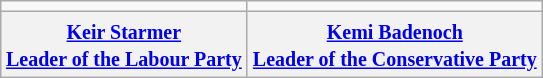<table class="wikitable" style="float:right;margin-left:1em;text-align:center;">
<tr>
<td></td>
<td></td>
</tr>
<tr>
<th><small><a href='#'>Keir Starmer</a> <br> <a href='#'>Leader of the Labour Party</a></small></th>
<th><small><a href='#'>Kemi Badenoch</a> <br> <a href='#'>Leader of the Conservative Party</a></small></th>
</tr>
</table>
